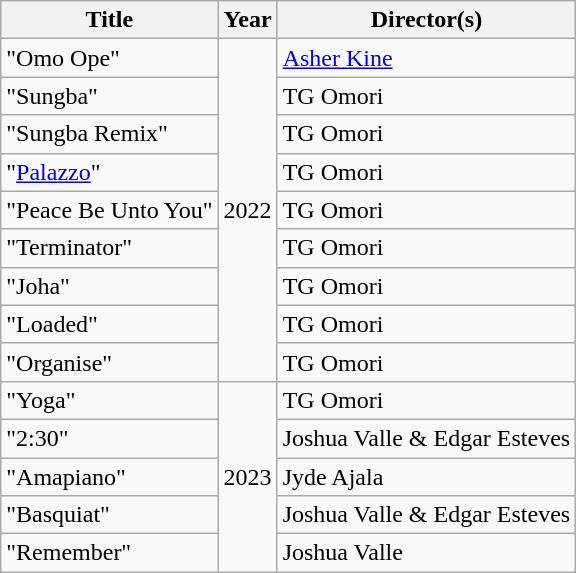<table class="wikitable sortable">
<tr>
<th>Title</th>
<th>Year</th>
<th>Director(s)</th>
</tr>
<tr>
<td>"Omo Ope" </td>
<td rowspan="9">2022</td>
<td><a href='#'>Asher Kine</a></td>
</tr>
<tr>
<td>"Sungba" </td>
<td>TG Omori</td>
</tr>
<tr>
<td>"Sungba Remix" </td>
<td>TG Omori</td>
</tr>
<tr>
<td>"<a href='#'>Palazzo</a>" </td>
<td>TG Omori</td>
</tr>
<tr>
<td>"Peace Be Unto You" </td>
<td>TG Omori</td>
</tr>
<tr>
<td>"Terminator" </td>
<td>TG Omori</td>
</tr>
<tr>
<td>"Joha" </td>
<td>TG Omori</td>
</tr>
<tr>
<td>"Loaded" </td>
<td>TG Omori</td>
</tr>
<tr>
<td>"Organise" </td>
<td>TG Omori</td>
</tr>
<tr>
<td>"Yoga"</td>
<td rowspan="5">2023</td>
<td>TG Omori</td>
</tr>
<tr>
<td>"2:30"</td>
<td>Joshua Valle & Edgar Esteves</td>
</tr>
<tr>
<td>"Amapiano" </td>
<td>Jyde Ajala</td>
</tr>
<tr>
<td>"Basquiat"</td>
<td>Joshua Valle & Edgar Esteves</td>
</tr>
<tr>
<td>"Remember"</td>
<td>Joshua Valle</td>
</tr>
</table>
